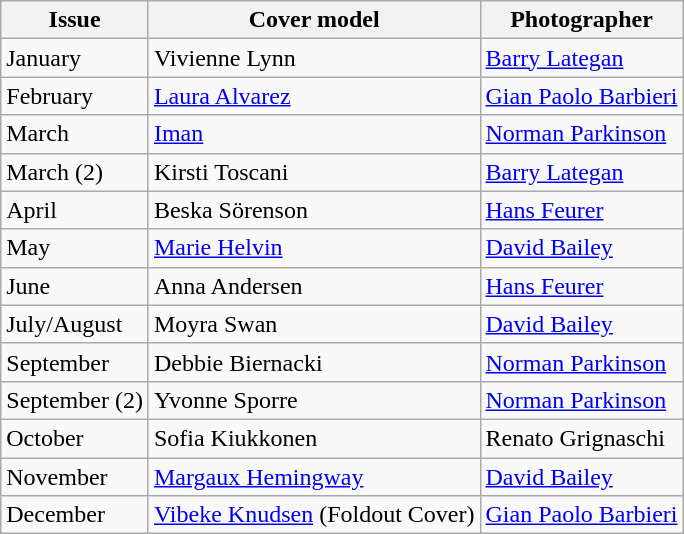<table class="sortable wikitable">
<tr>
<th>Issue</th>
<th>Cover model</th>
<th>Photographer</th>
</tr>
<tr>
<td>January</td>
<td>Vivienne Lynn</td>
<td><a href='#'>Barry Lategan</a></td>
</tr>
<tr>
<td>February</td>
<td><a href='#'>Laura Alvarez</a></td>
<td><a href='#'>Gian Paolo Barbieri</a></td>
</tr>
<tr>
<td>March</td>
<td><a href='#'>Iman</a></td>
<td><a href='#'>Norman Parkinson</a></td>
</tr>
<tr>
<td>March (2)</td>
<td>Kirsti Toscani</td>
<td><a href='#'>Barry Lategan</a></td>
</tr>
<tr>
<td>April</td>
<td>Beska Sörenson</td>
<td><a href='#'>Hans Feurer</a></td>
</tr>
<tr>
<td>May</td>
<td><a href='#'>Marie Helvin</a></td>
<td><a href='#'>David Bailey</a></td>
</tr>
<tr>
<td>June</td>
<td>Anna Andersen</td>
<td><a href='#'>Hans Feurer</a></td>
</tr>
<tr>
<td>July/August</td>
<td>Moyra Swan</td>
<td><a href='#'>David Bailey</a></td>
</tr>
<tr>
<td>September</td>
<td>Debbie Biernacki</td>
<td><a href='#'>Norman Parkinson</a></td>
</tr>
<tr>
<td>September (2)</td>
<td>Yvonne Sporre</td>
<td><a href='#'>Norman Parkinson</a></td>
</tr>
<tr>
<td>October</td>
<td>Sofia Kiukkonen</td>
<td>Renato Grignaschi</td>
</tr>
<tr>
<td>November</td>
<td><a href='#'>Margaux Hemingway</a></td>
<td><a href='#'>David Bailey</a></td>
</tr>
<tr>
<td>December</td>
<td><a href='#'>Vibeke Knudsen</a> (Foldout Cover)</td>
<td><a href='#'>Gian Paolo Barbieri</a></td>
</tr>
</table>
